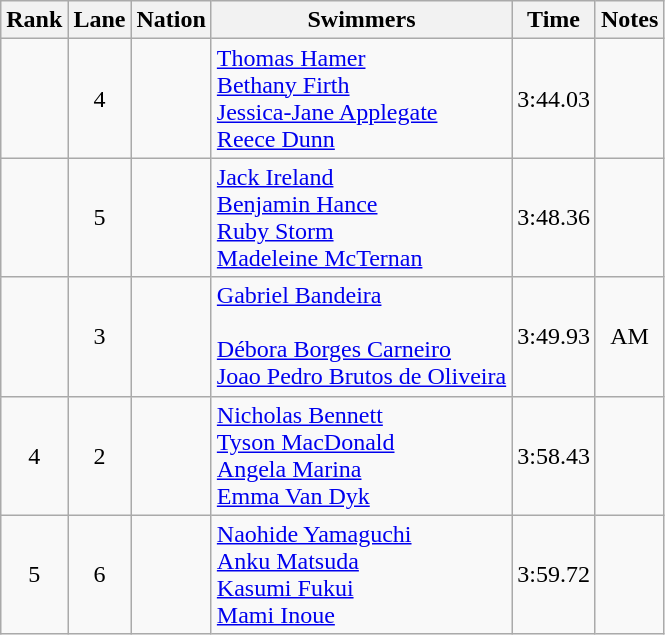<table class="wikitable sortable" style="text-align:center">
<tr>
<th>Rank</th>
<th>Lane</th>
<th>Nation</th>
<th>Swimmers</th>
<th>Time</th>
<th>Notes</th>
</tr>
<tr>
<td></td>
<td>4</td>
<td align=left></td>
<td align=left><a href='#'>Thomas Hamer</a><br><a href='#'>Bethany Firth</a><br><a href='#'>Jessica-Jane Applegate</a><br><a href='#'>Reece Dunn</a></td>
<td>3:44.03</td>
<td></td>
</tr>
<tr>
<td></td>
<td>5</td>
<td align=left></td>
<td align=left><a href='#'>Jack Ireland</a><br><a href='#'>Benjamin Hance</a><br><a href='#'>Ruby Storm</a><br><a href='#'>Madeleine McTernan</a></td>
<td>3:48.36</td>
<td></td>
</tr>
<tr>
<td></td>
<td>3</td>
<td align=left></td>
<td align=left><a href='#'>Gabriel Bandeira</a><br><br><a href='#'>Débora Borges Carneiro</a><br><a href='#'>Joao Pedro Brutos de Oliveira</a></td>
<td>3:49.93</td>
<td>AM</td>
</tr>
<tr>
<td>4</td>
<td>2</td>
<td align=left></td>
<td align=left><a href='#'>Nicholas Bennett</a><br><a href='#'>Tyson MacDonald</a><br><a href='#'>Angela Marina</a><br><a href='#'>Emma Van Dyk</a></td>
<td>3:58.43</td>
<td></td>
</tr>
<tr>
<td>5</td>
<td>6</td>
<td align=left></td>
<td align=left><a href='#'>Naohide Yamaguchi</a><br><a href='#'>Anku Matsuda</a><br><a href='#'>Kasumi Fukui</a><br><a href='#'>Mami Inoue</a></td>
<td>3:59.72</td>
<td></td>
</tr>
</table>
